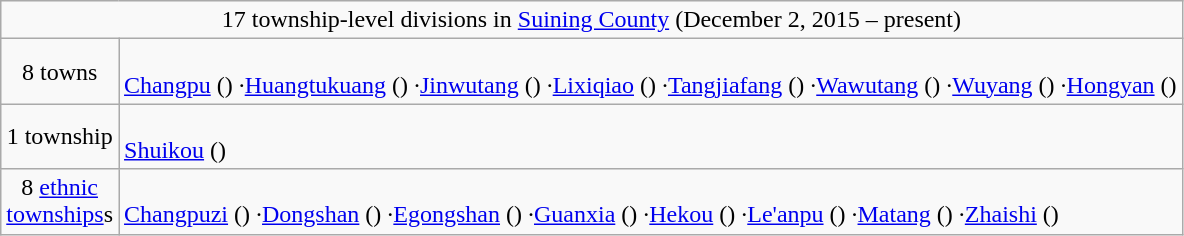<table class="wikitable">
<tr>
<td style="text-align:center;" colspan="2">17 township-level divisions in <a href='#'>Suining County</a> (December 2, 2015 – present)</td>
</tr>
<tr align=left>
<td align=center>8 towns</td>
<td><br><a href='#'>Changpu</a> ()
·<a href='#'>Huangtukuang</a> ()
·<a href='#'>Jinwutang</a> ()
·<a href='#'>Lixiqiao</a> ()
·<a href='#'>Tangjiafang</a> ()
·<a href='#'>Wawutang</a> ()
·<a href='#'>Wuyang</a> ()
·<a href='#'>Hongyan</a> ()</td>
</tr>
<tr align=left>
<td align=center>1 township</td>
<td><br><a href='#'>Shuikou</a> ()</td>
</tr>
<tr align=left>
<td align=center>8 <a href='#'>ethnic <br>townships</a>s</td>
<td><br><a href='#'>Changpuzi</a> ()
·<a href='#'>Dongshan</a> ()
·<a href='#'>Egongshan</a> ()
·<a href='#'>Guanxia</a> ()
·<a href='#'>Hekou</a> ()
·<a href='#'>Le'anpu</a> ()
·<a href='#'>Matang</a> ()
·<a href='#'>Zhaishi</a> ()</td>
</tr>
</table>
